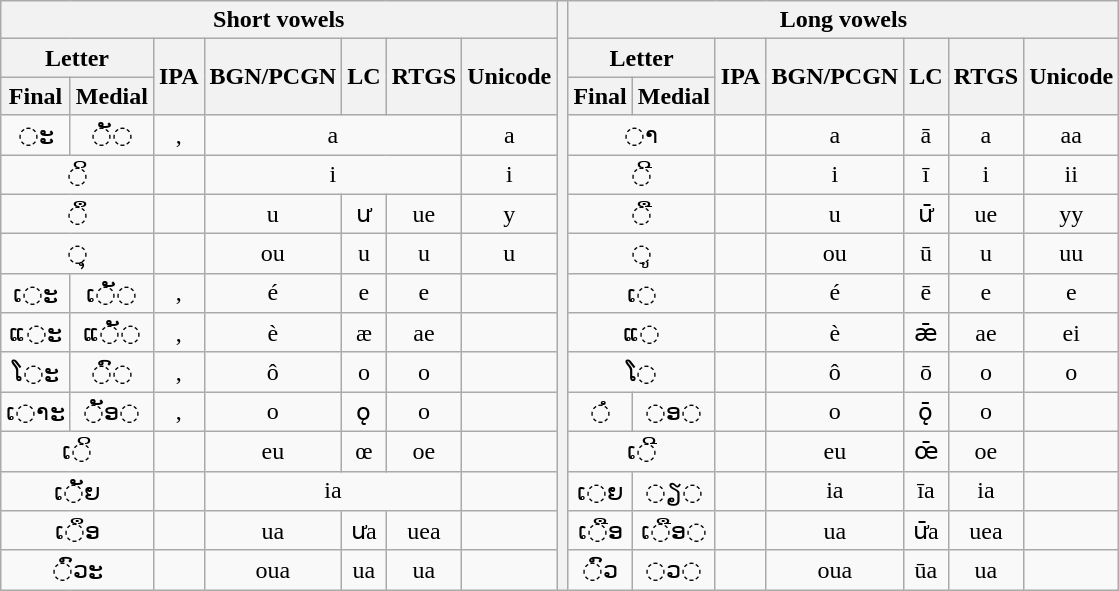<table class="wikitable">
<tr>
<th colspan=7>Short vowels</th>
<th rowspan=15></th>
<th colspan=7>Long vowels</th>
</tr>
<tr>
<th colspan=2>Letter</th>
<th rowspan=2>IPA</th>
<th rowspan=2>BGN/PCGN</th>
<th rowspan=2>LC</th>
<th rowspan=2>RTGS</th>
<th rowspan=2>Unicode</th>
<th colspan=2>Letter</th>
<th rowspan=2>IPA</th>
<th rowspan=2>BGN/PCGN</th>
<th rowspan=2>LC</th>
<th rowspan=2>RTGS</th>
<th rowspan=2>Unicode</th>
</tr>
<tr>
<th>Final</th>
<th>Medial</th>
<th>Final</th>
<th>Medial</th>
</tr>
<tr align=center>
<td><span>◌ະ</span></td>
<td><span>◌ັ◌</span></td>
<td>, </td>
<td colspan=3>a</td>
<td>a</td>
<td colspan=2><span>◌າ</span></td>
<td></td>
<td>a</td>
<td>ā</td>
<td>a</td>
<td>aa</td>
</tr>
<tr align=center>
<td colspan=2><span>◌ິ</span></td>
<td></td>
<td colspan=3>i</td>
<td>i</td>
<td colspan=2><span>◌ີ</span></td>
<td></td>
<td>i</td>
<td>ī</td>
<td>i</td>
<td>ii</td>
</tr>
<tr align=center>
<td colspan=2><span>◌ຶ</span></td>
<td></td>
<td>u</td>
<td>ư</td>
<td>ue</td>
<td>y</td>
<td colspan=2><span>◌ື</span></td>
<td></td>
<td>u</td>
<td>ư̄</td>
<td>ue</td>
<td>yy</td>
</tr>
<tr align=center>
<td colspan=2><span>◌ຸ</span></td>
<td></td>
<td>ou</td>
<td>u</td>
<td>u</td>
<td>u</td>
<td colspan=2><span>◌ູ</span></td>
<td></td>
<td>ou</td>
<td>ū</td>
<td>u</td>
<td>uu</td>
</tr>
<tr align=center>
<td><span>ເ◌ະ</span></td>
<td><span>ເ◌ັ◌</span></td>
<td>, </td>
<td>é</td>
<td>e</td>
<td>e</td>
<td></td>
<td colspan=2><span>ເ◌</span></td>
<td></td>
<td>é</td>
<td>ē</td>
<td>e</td>
<td>e</td>
</tr>
<tr align=center>
<td><span>ແ◌ະ</span></td>
<td><span>ແ◌ັ◌</span></td>
<td>, </td>
<td>è</td>
<td>æ</td>
<td>ae</td>
<td></td>
<td colspan=2><span>ແ◌</span></td>
<td></td>
<td>è</td>
<td>ǣ</td>
<td>ae</td>
<td>ei</td>
</tr>
<tr align=center>
<td><span>ໂ◌ະ</span></td>
<td><span>◌ົ◌</span></td>
<td>, </td>
<td>ô</td>
<td>o</td>
<td>o</td>
<td></td>
<td colspan=2><span>ໂ◌</span></td>
<td></td>
<td>ô</td>
<td>ō</td>
<td>o</td>
<td>o</td>
</tr>
<tr align=center>
<td><span>ເ◌າະ</span></td>
<td><span>◌ັອ◌</span></td>
<td>, </td>
<td>o</td>
<td>ǫ</td>
<td>o</td>
<td></td>
<td><span>◌ໍ</span></td>
<td><span>◌ອ◌</span></td>
<td></td>
<td>o</td>
<td>ǭ</td>
<td>o</td>
<td></td>
</tr>
<tr align=center>
<td colspan=2><span>ເ◌ິ</span></td>
<td></td>
<td>eu</td>
<td>œ</td>
<td>oe</td>
<td></td>
<td colspan=2><span>ເ◌ີ</span></td>
<td></td>
<td>eu</td>
<td>œ̄</td>
<td>oe</td>
<td></td>
</tr>
<tr align=center>
<td colspan=2><span>ເ◌ັຍ</span></td>
<td></td>
<td colspan=3>ia</td>
<td></td>
<td><span>ເ◌ຍ</span></td>
<td><span>◌ຽ◌</span></td>
<td></td>
<td>ia</td>
<td>īa</td>
<td>ia</td>
<td></td>
</tr>
<tr align=center>
<td colspan=2><span>ເ◌ຶອ</span></td>
<td></td>
<td>ua</td>
<td>ưa</td>
<td>uea</td>
<td></td>
<td><span>ເ◌ືອ</span></td>
<td><span>ເ◌ືອ◌</span></td>
<td></td>
<td>ua</td>
<td>ư̄a</td>
<td>uea</td>
<td></td>
</tr>
<tr align=center>
<td colspan=2><span>◌ົວະ</span></td>
<td></td>
<td>oua</td>
<td>ua</td>
<td>ua</td>
<td></td>
<td><span>◌ົວ</span></td>
<td><span>◌ວ◌ </span></td>
<td></td>
<td>oua</td>
<td>ūa</td>
<td>ua</td>
<td></td>
</tr>
</table>
